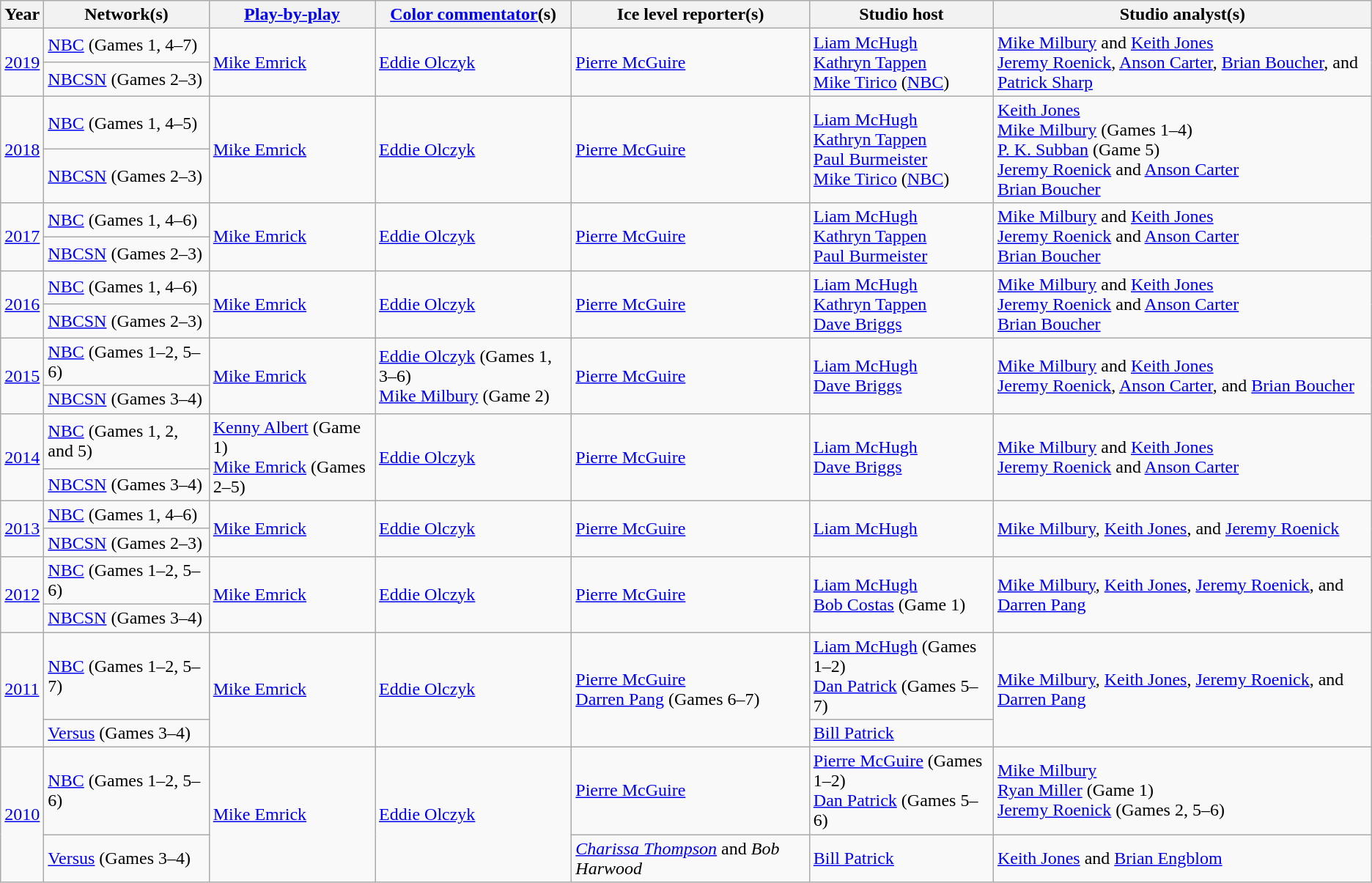<table class="wikitable">
<tr>
<th>Year</th>
<th>Network(s)</th>
<th><a href='#'>Play-by-play</a></th>
<th><a href='#'>Color commentator</a>(s)</th>
<th>Ice level reporter(s)</th>
<th>Studio host</th>
<th>Studio analyst(s)</th>
</tr>
<tr>
<td rowspan="2"><a href='#'>2019</a></td>
<td><a href='#'>NBC</a> (Games 1, 4–7)</td>
<td rowspan="2"><a href='#'>Mike Emrick</a></td>
<td rowspan="2"><a href='#'>Eddie Olczyk</a></td>
<td rowspan="2"><a href='#'>Pierre McGuire</a></td>
<td rowspan="2"><a href='#'>Liam McHugh</a><br><a href='#'>Kathryn Tappen</a><br><a href='#'>Mike Tirico</a> (<a href='#'>NBC</a>)</td>
<td rowspan="2"><a href='#'>Mike Milbury</a> and <a href='#'>Keith Jones</a><br><a href='#'>Jeremy Roenick</a>, <a href='#'>Anson Carter</a>, <a href='#'>Brian Boucher</a>, and <a href='#'>Patrick Sharp</a></td>
</tr>
<tr>
<td><a href='#'>NBCSN</a> (Games 2–3)</td>
</tr>
<tr>
<td rowspan="2"><a href='#'>2018</a></td>
<td><a href='#'>NBC</a> (Games 1, 4–5)</td>
<td rowspan="2"><a href='#'>Mike Emrick</a></td>
<td rowspan="2"><a href='#'>Eddie Olczyk</a></td>
<td rowspan="2"><a href='#'>Pierre McGuire</a></td>
<td rowspan="2"><a href='#'>Liam McHugh</a><br><a href='#'>Kathryn Tappen</a><br><a href='#'>Paul Burmeister</a><br><a href='#'>Mike Tirico</a> (<a href='#'>NBC</a>)</td>
<td rowspan="2"><a href='#'>Keith Jones</a><br><a href='#'>Mike Milbury</a> (Games 1–4)<br><a href='#'>P. K. Subban</a> (Game 5)<br><a href='#'>Jeremy Roenick</a> and <a href='#'>Anson Carter</a><br><a href='#'>Brian Boucher</a></td>
</tr>
<tr>
<td><a href='#'>NBCSN</a> (Games 2–3)</td>
</tr>
<tr>
<td rowspan="2"><a href='#'>2017</a></td>
<td><a href='#'>NBC</a> (Games 1, 4–6)</td>
<td rowspan="2"><a href='#'>Mike Emrick</a></td>
<td rowspan="2"><a href='#'>Eddie Olczyk</a></td>
<td rowspan="2"><a href='#'>Pierre McGuire</a></td>
<td rowspan="2"><a href='#'>Liam McHugh</a><br><a href='#'>Kathryn Tappen</a><br><a href='#'>Paul Burmeister</a></td>
<td rowspan="2"><a href='#'>Mike Milbury</a> and <a href='#'>Keith Jones</a><br><a href='#'>Jeremy Roenick</a> and <a href='#'>Anson Carter</a><br><a href='#'>Brian Boucher</a></td>
</tr>
<tr>
<td><a href='#'>NBCSN</a> (Games 2–3)</td>
</tr>
<tr>
<td rowspan="2"><a href='#'>2016</a></td>
<td><a href='#'>NBC</a> (Games 1, 4–6)</td>
<td rowspan="2"><a href='#'>Mike Emrick</a></td>
<td rowspan="2"><a href='#'>Eddie Olczyk</a></td>
<td rowspan="2"><a href='#'>Pierre McGuire</a></td>
<td rowspan="2"><a href='#'>Liam McHugh</a><br><a href='#'>Kathryn Tappen</a><br><a href='#'>Dave Briggs</a></td>
<td rowspan="2"><a href='#'>Mike Milbury</a> and <a href='#'>Keith Jones</a><br><a href='#'>Jeremy Roenick</a> and <a href='#'>Anson Carter</a><br><a href='#'>Brian Boucher</a></td>
</tr>
<tr>
<td><a href='#'>NBCSN</a> (Games 2–3)</td>
</tr>
<tr>
<td rowspan="2"><a href='#'>2015</a></td>
<td><a href='#'>NBC</a> (Games 1–2, 5–6)</td>
<td rowspan="2"><a href='#'>Mike Emrick</a></td>
<td rowspan="2"><a href='#'>Eddie Olczyk</a> (Games 1, 3–6)<br><a href='#'>Mike Milbury</a> (Game 2)</td>
<td rowspan="2"><a href='#'>Pierre McGuire</a></td>
<td rowspan="2"><a href='#'>Liam McHugh</a><br><a href='#'>Dave Briggs</a></td>
<td rowspan="2"><a href='#'>Mike Milbury</a> and <a href='#'>Keith Jones</a><br><a href='#'>Jeremy Roenick</a>, <a href='#'>Anson Carter</a>, and <a href='#'>Brian Boucher</a></td>
</tr>
<tr>
<td><a href='#'>NBCSN</a> (Games 3–4)</td>
</tr>
<tr>
<td rowspan="2"><a href='#'>2014</a></td>
<td><a href='#'>NBC</a> (Games 1, 2, and 5)</td>
<td rowspan="2"><a href='#'>Kenny Albert</a> (Game 1)<br><a href='#'>Mike Emrick</a> (Games 2–5)</td>
<td rowspan="2"><a href='#'>Eddie Olczyk</a></td>
<td rowspan="2"><a href='#'>Pierre McGuire</a></td>
<td rowspan="2"><a href='#'>Liam McHugh</a><br><a href='#'>Dave Briggs</a></td>
<td rowspan="2"><a href='#'>Mike Milbury</a> and <a href='#'>Keith Jones</a><br><a href='#'>Jeremy Roenick</a> and <a href='#'>Anson Carter</a></td>
</tr>
<tr>
<td><a href='#'>NBCSN</a> (Games 3–4)</td>
</tr>
<tr>
<td rowspan="2"><a href='#'>2013</a></td>
<td><a href='#'>NBC</a> (Games 1, 4–6)</td>
<td rowspan="2"><a href='#'>Mike Emrick</a></td>
<td rowspan="2"><a href='#'>Eddie Olczyk</a></td>
<td rowspan="2"><a href='#'>Pierre McGuire</a></td>
<td rowspan="2"><a href='#'>Liam McHugh</a></td>
<td rowspan="2"><a href='#'>Mike Milbury</a>, <a href='#'>Keith Jones</a>, and <a href='#'>Jeremy Roenick</a></td>
</tr>
<tr>
<td><a href='#'>NBCSN</a> (Games 2–3)</td>
</tr>
<tr>
<td rowspan="2"><a href='#'>2012</a></td>
<td><a href='#'>NBC</a> (Games 1–2, 5–6)</td>
<td rowspan="2"><a href='#'>Mike Emrick</a></td>
<td rowspan="2"><a href='#'>Eddie Olczyk</a></td>
<td rowspan="2"><a href='#'>Pierre McGuire</a></td>
<td rowspan="2"><a href='#'>Liam McHugh</a><br><a href='#'>Bob Costas</a> (Game 1)</td>
<td rowspan="2"><a href='#'>Mike Milbury</a>, <a href='#'>Keith Jones</a>, <a href='#'>Jeremy Roenick</a>, and <a href='#'>Darren Pang</a></td>
</tr>
<tr>
<td><a href='#'>NBCSN</a> (Games 3–4)</td>
</tr>
<tr>
<td rowspan="2"><a href='#'>2011</a></td>
<td><a href='#'>NBC</a> (Games 1–2, 5–7)</td>
<td rowspan="2"><a href='#'>Mike Emrick</a></td>
<td rowspan="2"><a href='#'>Eddie Olczyk</a></td>
<td rowspan="2"><a href='#'>Pierre McGuire</a><br><a href='#'>Darren Pang</a> (Games 6–7)</td>
<td><a href='#'>Liam McHugh</a> (Games 1–2)<br><a href='#'>Dan Patrick</a> (Games 5–7)</td>
<td rowspan="2"><a href='#'>Mike Milbury</a>, <a href='#'>Keith Jones</a>, <a href='#'>Jeremy Roenick</a>, and <a href='#'>Darren Pang</a></td>
</tr>
<tr>
<td><a href='#'>Versus</a> (Games 3–4)</td>
<td><a href='#'>Bill Patrick</a></td>
</tr>
<tr>
<td rowspan="2"><a href='#'>2010</a></td>
<td><a href='#'>NBC</a> (Games 1–2, 5–6)</td>
<td rowspan="2"><a href='#'>Mike Emrick</a></td>
<td rowspan="2"><a href='#'>Eddie Olczyk</a></td>
<td><a href='#'>Pierre McGuire</a></td>
<td><a href='#'>Pierre McGuire</a> (Games 1–2)<br><a href='#'>Dan Patrick</a> (Games 5–6)</td>
<td><a href='#'>Mike Milbury</a><br><a href='#'>Ryan Miller</a> (Game 1)<br><a href='#'>Jeremy Roenick</a> (Games 2, 5–6)</td>
</tr>
<tr>
<td><a href='#'>Versus</a> (Games 3–4)</td>
<td><em><a href='#'>Charissa Thompson</a></em> and <em>Bob Harwood</em></td>
<td><a href='#'>Bill Patrick</a></td>
<td><a href='#'>Keith Jones</a> and <a href='#'>Brian Engblom</a></td>
</tr>
</table>
